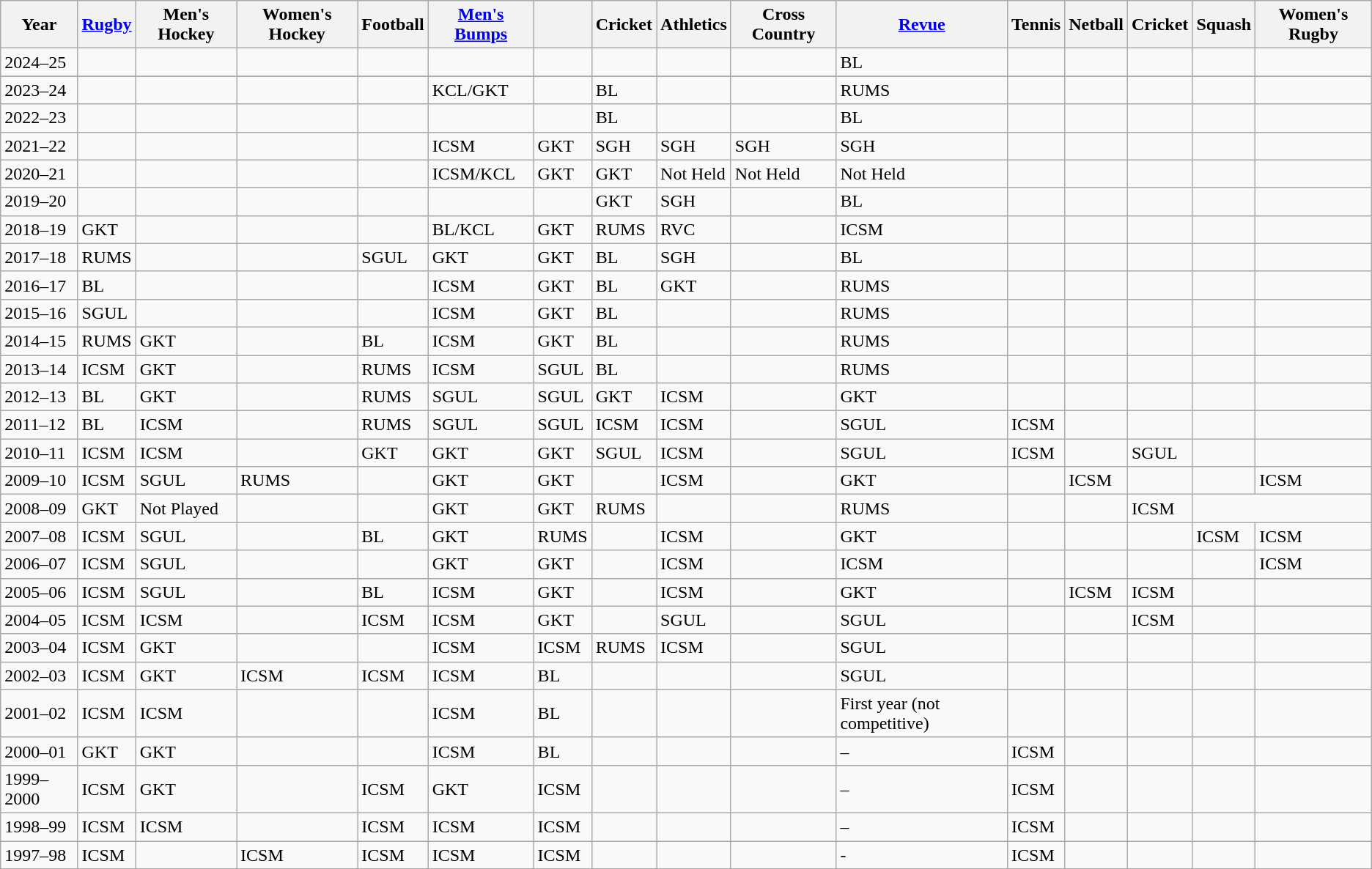<table class="wikitable">
<tr>
<th>Year</th>
<th><a href='#'>Rugby</a></th>
<th>Men's Hockey</th>
<th>Women's Hockey</th>
<th>Football</th>
<th><a href='#'>Men's Bumps</a></th>
<th></th>
<th>Cricket</th>
<th>Athletics</th>
<th>Cross Country</th>
<th><a href='#'>Revue</a></th>
<th>Tennis</th>
<th>Netball</th>
<th>Cricket</th>
<th>Squash</th>
<th>Women's Rugby</th>
</tr>
<tr>
<td>2024–25</td>
<td></td>
<td></td>
<td></td>
<td></td>
<td></td>
<td></td>
<td></td>
<td></td>
<td></td>
<td>BL</td>
<td></td>
<td></td>
<td></td>
<td></td>
<td></td>
</tr>
<tr>
</tr>
<tr>
<td>2023–24</td>
<td></td>
<td></td>
<td></td>
<td></td>
<td>KCL/GKT</td>
<td></td>
<td>BL</td>
<td></td>
<td></td>
<td>RUMS</td>
<td></td>
<td></td>
<td></td>
<td></td>
<td></td>
</tr>
<tr>
<td>2022–23</td>
<td></td>
<td></td>
<td></td>
<td></td>
<td></td>
<td></td>
<td>BL</td>
<td></td>
<td></td>
<td>BL</td>
<td></td>
<td></td>
<td></td>
<td></td>
<td></td>
</tr>
<tr>
<td>2021–22</td>
<td></td>
<td></td>
<td></td>
<td></td>
<td>ICSM</td>
<td>GKT</td>
<td>SGH</td>
<td>SGH</td>
<td>SGH</td>
<td>SGH</td>
<td></td>
<td></td>
<td></td>
<td></td>
<td></td>
</tr>
<tr>
<td>2020–21</td>
<td></td>
<td></td>
<td></td>
<td></td>
<td>ICSM/KCL</td>
<td>GKT</td>
<td>GKT</td>
<td>Not Held</td>
<td>Not Held</td>
<td>Not Held</td>
<td></td>
<td></td>
<td></td>
<td></td>
<td></td>
</tr>
<tr>
<td>2019–20</td>
<td></td>
<td></td>
<td></td>
<td></td>
<td></td>
<td></td>
<td>GKT</td>
<td>SGH</td>
<td></td>
<td>BL</td>
<td></td>
<td></td>
<td></td>
<td></td>
<td></td>
</tr>
<tr>
<td>2018–19</td>
<td>GKT</td>
<td></td>
<td></td>
<td></td>
<td>BL/KCL</td>
<td>GKT</td>
<td>RUMS</td>
<td>RVC</td>
<td></td>
<td>ICSM</td>
<td></td>
<td></td>
<td></td>
<td></td>
<td></td>
</tr>
<tr>
<td>2017–18</td>
<td>RUMS</td>
<td></td>
<td></td>
<td>SGUL</td>
<td>GKT</td>
<td>GKT</td>
<td>BL</td>
<td>SGH</td>
<td></td>
<td>BL</td>
<td></td>
<td></td>
<td></td>
<td></td>
<td></td>
</tr>
<tr>
<td>2016–17</td>
<td>BL</td>
<td></td>
<td></td>
<td></td>
<td>ICSM</td>
<td>GKT</td>
<td>BL</td>
<td>GKT</td>
<td></td>
<td>RUMS</td>
<td></td>
<td></td>
<td></td>
<td></td>
<td></td>
</tr>
<tr>
<td>2015–16</td>
<td>SGUL</td>
<td></td>
<td></td>
<td></td>
<td>ICSM</td>
<td>GKT</td>
<td>BL</td>
<td></td>
<td></td>
<td>RUMS</td>
<td></td>
<td></td>
<td></td>
<td></td>
<td></td>
</tr>
<tr>
<td>2014–15</td>
<td>RUMS</td>
<td>GKT</td>
<td></td>
<td>BL</td>
<td>ICSM</td>
<td>GKT</td>
<td>BL</td>
<td></td>
<td></td>
<td>RUMS</td>
<td></td>
<td></td>
<td></td>
<td></td>
<td></td>
</tr>
<tr>
<td>2013–14</td>
<td>ICSM</td>
<td>GKT</td>
<td></td>
<td>RUMS</td>
<td>ICSM</td>
<td>SGUL</td>
<td>BL</td>
<td></td>
<td></td>
<td>RUMS</td>
<td></td>
<td></td>
<td></td>
<td></td>
<td></td>
</tr>
<tr>
<td>2012–13</td>
<td>BL</td>
<td>GKT</td>
<td></td>
<td>RUMS</td>
<td>SGUL</td>
<td>SGUL</td>
<td>GKT</td>
<td>ICSM</td>
<td></td>
<td>GKT</td>
<td></td>
<td></td>
<td></td>
<td></td>
<td></td>
</tr>
<tr>
<td>2011–12</td>
<td>BL</td>
<td>ICSM</td>
<td></td>
<td>RUMS</td>
<td>SGUL</td>
<td>SGUL</td>
<td>ICSM</td>
<td>ICSM</td>
<td></td>
<td>SGUL</td>
<td>ICSM</td>
<td></td>
<td></td>
<td></td>
<td></td>
</tr>
<tr>
<td>2010–11</td>
<td>ICSM</td>
<td>ICSM</td>
<td></td>
<td>GKT</td>
<td>GKT</td>
<td>GKT</td>
<td>SGUL</td>
<td>ICSM</td>
<td></td>
<td>SGUL</td>
<td>ICSM</td>
<td></td>
<td>SGUL</td>
<td></td>
<td></td>
</tr>
<tr>
<td>2009–10</td>
<td>ICSM</td>
<td>SGUL</td>
<td>RUMS</td>
<td></td>
<td>GKT</td>
<td>GKT</td>
<td></td>
<td>ICSM</td>
<td></td>
<td>GKT</td>
<td></td>
<td>ICSM</td>
<td></td>
<td></td>
<td>ICSM</td>
</tr>
<tr>
<td>2008–09</td>
<td>GKT</td>
<td>Not Played</td>
<td></td>
<td></td>
<td>GKT</td>
<td>GKT</td>
<td>RUMS</td>
<td></td>
<td></td>
<td>RUMS</td>
<td></td>
<td></td>
<td>ICSM</td>
</tr>
<tr>
<td>2007–08</td>
<td>ICSM</td>
<td>SGUL</td>
<td></td>
<td>BL</td>
<td>GKT</td>
<td>RUMS</td>
<td></td>
<td>ICSM</td>
<td></td>
<td>GKT</td>
<td></td>
<td></td>
<td></td>
<td>ICSM</td>
<td>ICSM</td>
</tr>
<tr>
<td>2006–07</td>
<td>ICSM</td>
<td>SGUL</td>
<td></td>
<td></td>
<td>GKT</td>
<td>GKT</td>
<td></td>
<td>ICSM</td>
<td></td>
<td>ICSM</td>
<td></td>
<td></td>
<td></td>
<td></td>
<td>ICSM</td>
</tr>
<tr>
<td>2005–06</td>
<td>ICSM</td>
<td>SGUL</td>
<td></td>
<td>BL</td>
<td>ICSM</td>
<td>GKT</td>
<td></td>
<td>ICSM</td>
<td></td>
<td>GKT</td>
<td></td>
<td>ICSM</td>
<td>ICSM</td>
<td></td>
<td></td>
</tr>
<tr>
<td>2004–05</td>
<td>ICSM</td>
<td>ICSM</td>
<td></td>
<td>ICSM</td>
<td>ICSM</td>
<td>GKT</td>
<td></td>
<td>SGUL</td>
<td></td>
<td>SGUL</td>
<td></td>
<td></td>
<td>ICSM</td>
<td></td>
<td></td>
</tr>
<tr>
<td>2003–04</td>
<td>ICSM</td>
<td>GKT</td>
<td></td>
<td></td>
<td>ICSM</td>
<td>ICSM</td>
<td>RUMS</td>
<td>ICSM</td>
<td></td>
<td>SGUL</td>
<td></td>
<td></td>
<td></td>
<td></td>
<td></td>
</tr>
<tr>
<td>2002–03</td>
<td>ICSM</td>
<td>GKT</td>
<td>ICSM</td>
<td>ICSM</td>
<td>ICSM</td>
<td>BL</td>
<td></td>
<td></td>
<td></td>
<td>SGUL</td>
<td></td>
<td></td>
<td></td>
<td></td>
<td></td>
</tr>
<tr>
<td>2001–02</td>
<td>ICSM</td>
<td>ICSM</td>
<td></td>
<td></td>
<td>ICSM</td>
<td>BL</td>
<td></td>
<td></td>
<td></td>
<td>First year (not competitive)</td>
<td></td>
<td></td>
<td></td>
<td></td>
<td></td>
</tr>
<tr>
<td>2000–01</td>
<td>GKT</td>
<td>GKT</td>
<td></td>
<td></td>
<td>ICSM</td>
<td>BL</td>
<td></td>
<td></td>
<td></td>
<td>–</td>
<td>ICSM</td>
<td></td>
<td></td>
<td></td>
<td></td>
</tr>
<tr>
<td>1999–2000</td>
<td>ICSM</td>
<td>GKT</td>
<td></td>
<td>ICSM</td>
<td>GKT</td>
<td>ICSM</td>
<td></td>
<td></td>
<td></td>
<td>–</td>
<td>ICSM</td>
<td></td>
<td></td>
<td></td>
<td></td>
</tr>
<tr>
<td>1998–99</td>
<td>ICSM</td>
<td>ICSM</td>
<td></td>
<td>ICSM</td>
<td>ICSM</td>
<td>ICSM</td>
<td></td>
<td></td>
<td></td>
<td>–</td>
<td>ICSM</td>
<td></td>
<td></td>
<td></td>
<td></td>
</tr>
<tr>
<td>1997–98</td>
<td>ICSM</td>
<td></td>
<td>ICSM</td>
<td>ICSM</td>
<td>ICSM</td>
<td>ICSM</td>
<td></td>
<td></td>
<td></td>
<td>-</td>
<td>ICSM</td>
<td></td>
<td></td>
<td></td>
<td></td>
</tr>
</table>
